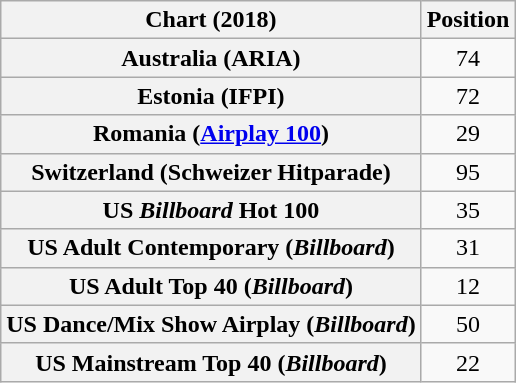<table class="wikitable sortable plainrowheaders" style="text-align:center">
<tr>
<th scope="col">Chart (2018)</th>
<th scope="col">Position</th>
</tr>
<tr>
<th scope="row">Australia (ARIA)</th>
<td>74</td>
</tr>
<tr>
<th scope="row">Estonia (IFPI)</th>
<td>72</td>
</tr>
<tr>
<th scope="row">Romania (<a href='#'>Airplay 100</a>)</th>
<td>29</td>
</tr>
<tr>
<th scope="row">Switzerland (Schweizer Hitparade)</th>
<td>95</td>
</tr>
<tr>
<th scope="row">US <em>Billboard</em> Hot 100</th>
<td>35</td>
</tr>
<tr>
<th scope="row">US Adult Contemporary (<em>Billboard</em>)</th>
<td>31</td>
</tr>
<tr>
<th scope="row">US Adult Top 40 (<em>Billboard</em>)</th>
<td>12</td>
</tr>
<tr>
<th scope="row">US Dance/Mix Show Airplay (<em>Billboard</em>)</th>
<td>50</td>
</tr>
<tr>
<th scope="row">US Mainstream Top 40 (<em>Billboard</em>)</th>
<td>22</td>
</tr>
</table>
